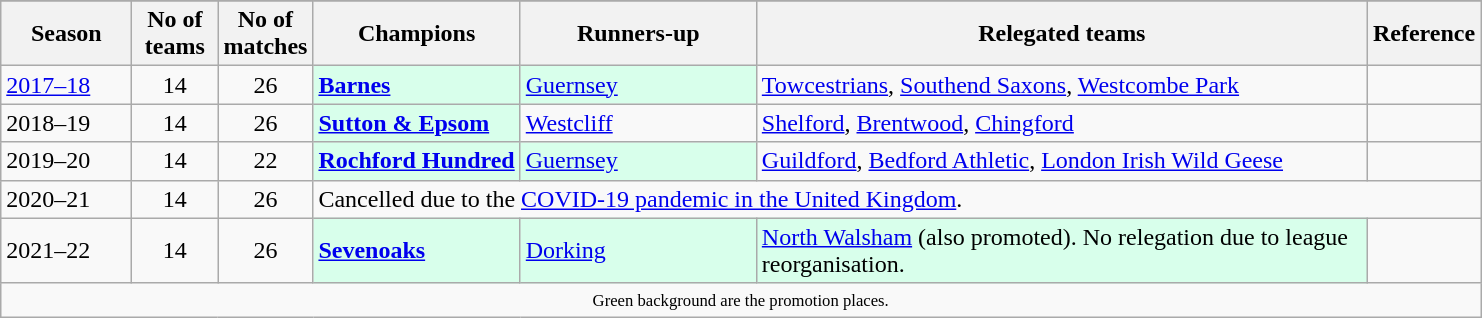<table class="wikitable">
<tr>
</tr>
<tr>
<th style="width:80px;">Season</th>
<th style="width:50px;">No of teams</th>
<th style="width:50px;">No of matches</th>
<th style="width:200x;">Champions</th>
<th style="width:150px;">Runners-up</th>
<th style="width:400px;">Relegated teams</th>
<th style="width:50px;">Reference</th>
</tr>
<tr>
<td><a href='#'>2017–18</a></td>
<td style="text-align: center;">14</td>
<td style="text-align: center;">26</td>
<td style="background:#d8ffeb;"><strong><a href='#'>Barnes</a></strong></td>
<td style="background:#d8ffeb;"><a href='#'>Guernsey</a></td>
<td><a href='#'>Towcestrians</a>, <a href='#'>Southend Saxons</a>, <a href='#'>Westcombe Park</a></td>
<td></td>
</tr>
<tr>
<td>2018–19</td>
<td style="text-align: center;">14</td>
<td style="text-align: center;">26</td>
<td style="background:#d8ffeb;"><strong><a href='#'>Sutton & Epsom</a></strong></td>
<td><a href='#'>Westcliff</a></td>
<td><a href='#'>Shelford</a>, <a href='#'>Brentwood</a>, <a href='#'>Chingford</a></td>
<td></td>
</tr>
<tr>
<td>2019–20</td>
<td style="text-align: center;">14</td>
<td style="text-align: center;">22</td>
<td style="background:#d8ffeb;"><strong><a href='#'>Rochford Hundred</a></strong></td>
<td style="background:#d8ffeb;"><a href='#'>Guernsey</a></td>
<td><a href='#'>Guildford</a>, <a href='#'>Bedford Athletic</a>, <a href='#'>London Irish Wild Geese</a></td>
<td></td>
</tr>
<tr>
<td>2020–21</td>
<td style="text-align: center;">14</td>
<td style="text-align: center;">26</td>
<td colspan=4>Cancelled due to the <a href='#'>COVID-19 pandemic in the United Kingdom</a>.</td>
</tr>
<tr>
<td>2021–22</td>
<td style="text-align: center;">14</td>
<td style="text-align: center;">26</td>
<td style="background:#d8ffeb;"><strong><a href='#'>Sevenoaks</a></strong></td>
<td style="background:#d8ffeb;"><a href='#'>Dorking</a></td>
<td style="background:#d8ffeb;"><a href='#'>North Walsham</a> (also promoted). No relegation due to league reorganisation.</td>
<td></td>
</tr>
<tr>
<td colspan="15"  style="border:0; font-size:smaller; text-align:center;"><small><span>Green background</span> are the promotion places.</small></td>
</tr>
</table>
